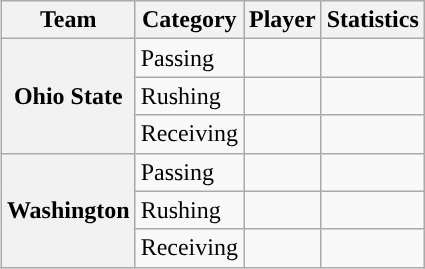<table class="wikitable" style="float:right">
<tr>
<th>Team</th>
<th>Category</th>
<th>Player</th>
<th>Statistics</th>
</tr>
<tr>
<th rowspan=3>Ohio State</th>
<td>Passing</td>
<td></td>
<td></td>
</tr>
<tr>
<td>Rushing</td>
<td></td>
<td></td>
</tr>
<tr>
<td>Receiving</td>
<td></td>
<td></td>
</tr>
<tr>
<th rowspan=3>Washington</th>
<td>Passing</td>
<td></td>
<td></td>
</tr>
<tr>
<td>Rushing</td>
<td></td>
<td></td>
</tr>
<tr>
<td>Receiving</td>
<td></td>
<td></td>
</tr>
</table>
